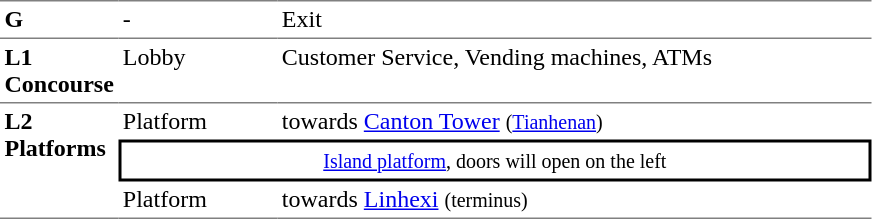<table table border=0 cellspacing=0 cellpadding=3>
<tr>
<td style="border-top:solid 1px gray;" width=50 valign=top><strong>G</strong></td>
<td style="border-top:solid 1px gray;" width=100 valign=top>-</td>
<td style="border-top:solid 1px gray;" width=390 valign=top>Exit</td>
</tr>
<tr>
<td style="border-bottom:solid 1px gray; border-top:solid 1px gray;" valign=top width=50><strong>L1<br>Concourse</strong></td>
<td style="border-bottom:solid 1px gray; border-top:solid 1px gray;" valign=top width=100>Lobby</td>
<td style="border-bottom:solid 1px gray; border-top:solid 1px gray;" valign=top width=390>Customer Service, Vending machines, ATMs</td>
</tr>
<tr>
<td style="border-bottom:solid 1px gray;" width=50 valign=top rowspan=3><strong>L2<br>Platforms</strong></td>
<td>Platform </td>
<td>  towards <a href='#'>Canton Tower</a> <small>(<a href='#'>Tianhenan</a>)</small></td>
</tr>
<tr>
<td style="border-right:solid 2px black;border-left:solid 2px black;border-top:solid 2px black;border-bottom:solid 2px black;text-align:center;" colspan=2><small><a href='#'>Island platform</a>, doors will open on the left</small></td>
</tr>
<tr>
<td style="border-bottom:solid 1px gray;">Platform </td>
<td style="border-bottom:solid 1px gray;"> towards <a href='#'>Linhexi</a> <small>(terminus)</small> </td>
</tr>
</table>
